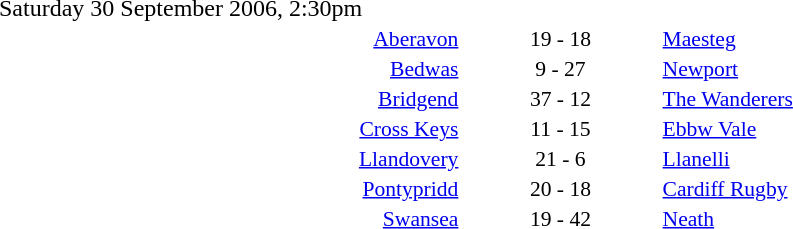<table style="width:70%;" cellspacing="1">
<tr>
<th width=35%></th>
<th width=15%></th>
<th></th>
</tr>
<tr>
<td>Saturday 30 September 2006, 2:30pm</td>
</tr>
<tr style=font-size:90%>
<td align=right><a href='#'>Aberavon</a></td>
<td align=center>19 - 18</td>
<td><a href='#'>Maesteg</a></td>
</tr>
<tr style=font-size:90%>
<td align=right><a href='#'>Bedwas</a></td>
<td align=center>9 - 27</td>
<td><a href='#'>Newport</a></td>
</tr>
<tr style=font-size:90%>
<td align=right><a href='#'>Bridgend</a></td>
<td align=center>37 - 12</td>
<td><a href='#'>The Wanderers</a></td>
</tr>
<tr style=font-size:90%>
<td align=right><a href='#'>Cross Keys</a></td>
<td align=center>11 - 15</td>
<td><a href='#'>Ebbw Vale</a></td>
</tr>
<tr style=font-size:90%>
<td align=right><a href='#'>Llandovery</a></td>
<td align=center>21 - 6</td>
<td><a href='#'>Llanelli</a></td>
</tr>
<tr style=font-size:90%>
<td align=right><a href='#'>Pontypridd</a></td>
<td align=center>20 - 18</td>
<td><a href='#'>Cardiff Rugby</a></td>
</tr>
<tr style=font-size:90%>
<td align=right><a href='#'>Swansea</a></td>
<td align=center>19 - 42</td>
<td><a href='#'>Neath</a></td>
</tr>
</table>
